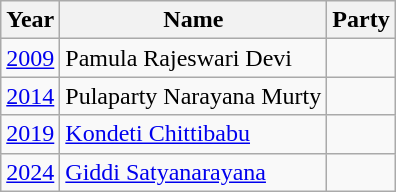<table class="wikitable sortable">
<tr>
<th>Year</th>
<th>Name</th>
<th colspan=2>Party</th>
</tr>
<tr>
<td><a href='#'>2009</a></td>
<td>Pamula Rajeswari Devi</td>
<td></td>
</tr>
<tr>
<td><a href='#'>2014</a></td>
<td>Pulaparty Narayana Murty</td>
<td></td>
</tr>
<tr>
<td><a href='#'>2019</a></td>
<td><a href='#'>Kondeti Chittibabu</a></td>
<td></td>
</tr>
<tr>
<td><a href='#'>2024</a></td>
<td><a href='#'>Giddi Satyanarayana</a></td>
<td></td>
</tr>
</table>
